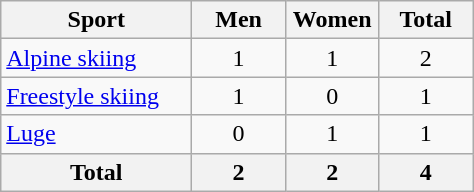<table class="wikitable sortable" style=text-align:center>
<tr>
<th width=120>Sport</th>
<th width=55>Men</th>
<th width=55>Women</th>
<th width=55>Total</th>
</tr>
<tr>
<td align=left><a href='#'>Alpine skiing</a></td>
<td>1</td>
<td>1</td>
<td>2</td>
</tr>
<tr>
<td align=left><a href='#'>Freestyle skiing</a></td>
<td>1</td>
<td>0</td>
<td>1</td>
</tr>
<tr>
<td align=left><a href='#'>Luge</a></td>
<td>0</td>
<td>1</td>
<td>1</td>
</tr>
<tr>
<th>Total</th>
<th>2</th>
<th>2</th>
<th>4</th>
</tr>
</table>
